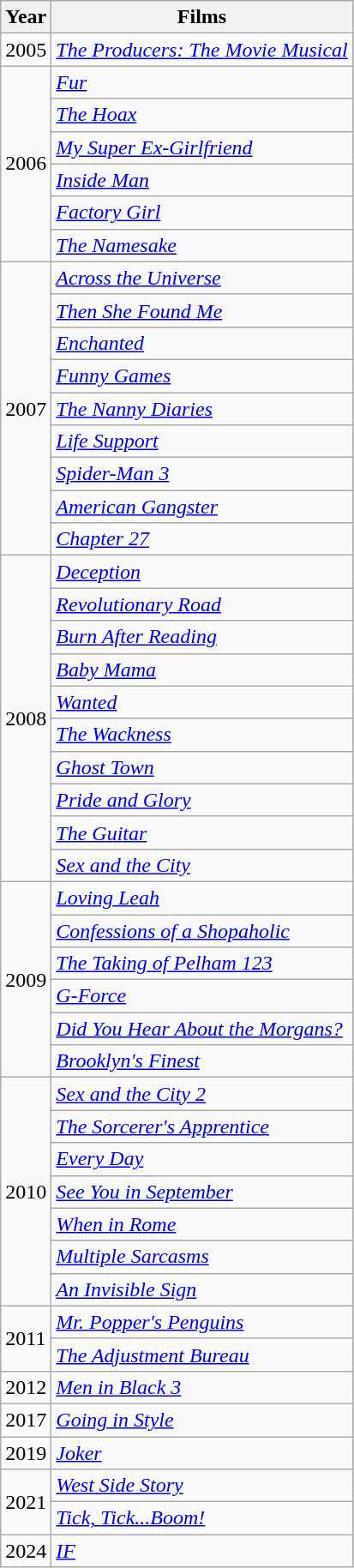<table class="wikitable">
<tr>
<th>Year</th>
<th>Films</th>
</tr>
<tr>
<td>2005</td>
<td><em><a href='#'>The Producers: The Movie Musical</a></em></td>
</tr>
<tr>
<td rowspan="6">2006</td>
<td><em><a href='#'>Fur</a></em></td>
</tr>
<tr>
<td><em><a href='#'>The Hoax</a></em></td>
</tr>
<tr>
<td><em><a href='#'>My Super Ex-Girlfriend</a></em></td>
</tr>
<tr>
<td><em><a href='#'>Inside Man</a></em></td>
</tr>
<tr>
<td><em><a href='#'>Factory Girl</a></em></td>
</tr>
<tr>
<td><em><a href='#'>The Namesake</a></em></td>
</tr>
<tr>
<td rowspan="9">2007</td>
<td><em><a href='#'>Across the Universe</a></em></td>
</tr>
<tr>
<td><em><a href='#'>Then She Found Me</a></em></td>
</tr>
<tr>
<td><em><a href='#'>Enchanted</a></em></td>
</tr>
<tr>
<td><em><a href='#'>Funny Games</a></em></td>
</tr>
<tr>
<td><em><a href='#'>The Nanny Diaries</a></em></td>
</tr>
<tr>
<td><em><a href='#'>Life Support</a></em></td>
</tr>
<tr>
<td><em><a href='#'>Spider-Man 3</a></em></td>
</tr>
<tr>
<td><em><a href='#'>American Gangster</a></em></td>
</tr>
<tr>
<td><em><a href='#'>Chapter 27</a></em></td>
</tr>
<tr>
<td rowspan="10">2008</td>
<td><em><a href='#'>Deception</a></em></td>
</tr>
<tr>
<td><em><a href='#'>Revolutionary Road</a></em></td>
</tr>
<tr>
<td><em><a href='#'>Burn After Reading</a></em></td>
</tr>
<tr>
<td><em><a href='#'>Baby Mama</a></em></td>
</tr>
<tr>
<td><em><a href='#'>Wanted</a></em></td>
</tr>
<tr>
<td><em><a href='#'>The Wackness</a></em></td>
</tr>
<tr>
<td><em><a href='#'>Ghost Town</a></em></td>
</tr>
<tr>
<td><em><a href='#'>Pride and Glory</a></em></td>
</tr>
<tr>
<td><em><a href='#'>The Guitar</a></em></td>
</tr>
<tr>
<td><em><a href='#'>Sex and the City</a></em></td>
</tr>
<tr>
<td rowspan="6">2009</td>
<td><em><a href='#'>Loving Leah</a></em></td>
</tr>
<tr>
<td><em><a href='#'>Confessions of a Shopaholic</a></em></td>
</tr>
<tr>
<td><em><a href='#'>The Taking of Pelham 123</a></em></td>
</tr>
<tr>
<td><em><a href='#'>G-Force</a></em></td>
</tr>
<tr>
<td><em><a href='#'>Did You Hear About the Morgans?</a></em></td>
</tr>
<tr>
<td><em><a href='#'>Brooklyn's Finest</a></em></td>
</tr>
<tr>
<td rowspan="7">2010</td>
<td><em><a href='#'>Sex and the City 2</a></em></td>
</tr>
<tr>
<td><em><a href='#'>The Sorcerer's Apprentice</a></em></td>
</tr>
<tr>
<td><em><a href='#'>Every Day</a></em></td>
</tr>
<tr>
<td><em><a href='#'>See You in September</a></em></td>
</tr>
<tr>
<td><em><a href='#'>When in Rome</a></em></td>
</tr>
<tr>
<td><em><a href='#'>Multiple Sarcasms</a></em></td>
</tr>
<tr>
<td><em><a href='#'>An Invisible Sign</a></em></td>
</tr>
<tr>
<td rowspan="2">2011</td>
<td><em><a href='#'>Mr. Popper's Penguins</a></em></td>
</tr>
<tr>
<td><em><a href='#'>The Adjustment Bureau</a></em></td>
</tr>
<tr>
<td>2012</td>
<td><em><a href='#'>Men in Black 3</a></em></td>
</tr>
<tr>
<td>2017</td>
<td><em><a href='#'>Going in Style</a></em></td>
</tr>
<tr>
<td>2019</td>
<td><em><a href='#'>Joker</a></em></td>
</tr>
<tr>
<td rowspan="2">2021</td>
<td><em><a href='#'>West Side Story</a></em></td>
</tr>
<tr>
<td><em><a href='#'>Tick, Tick...Boom!</a></em></td>
</tr>
<tr>
<td>2024</td>
<td><em><a href='#'>IF</a></em></td>
</tr>
</table>
